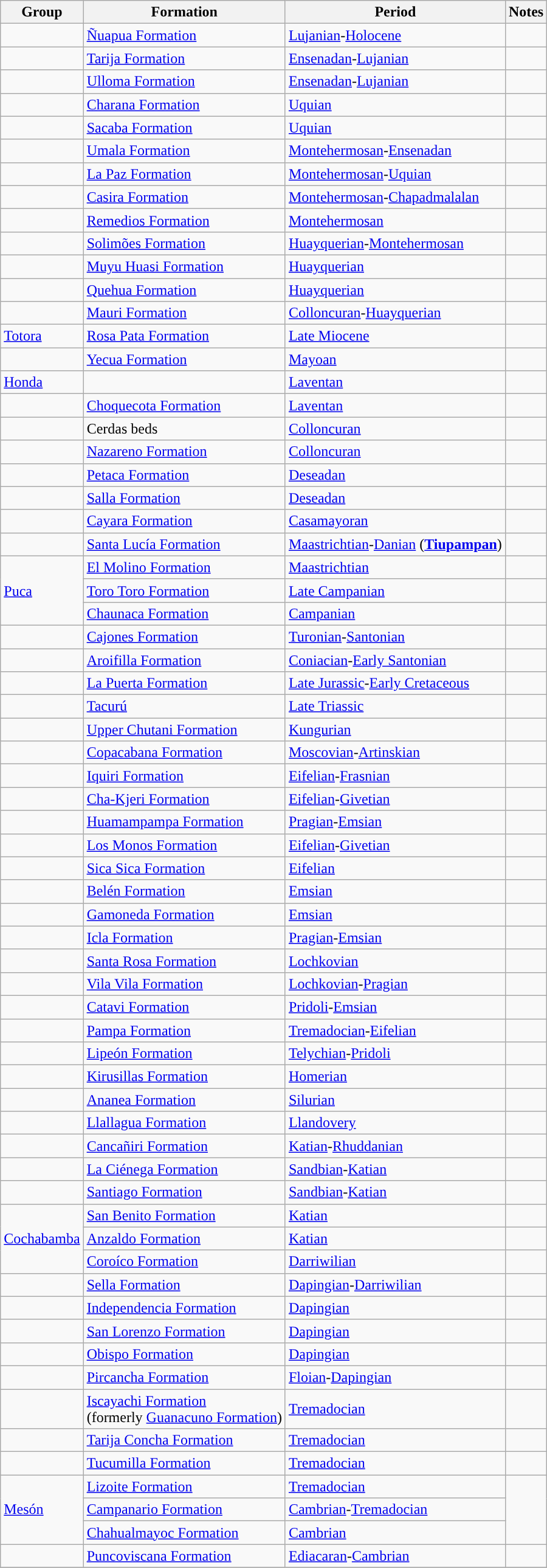<table class="wikitable sortable">
<tr>
<th>Group</th>
<th>Formation</th>
<th>Period</th>
<th class="unsortable">Notes</th>
</tr>
<tr>
<td></td>
<td><a href='#'>Ñuapua Formation</a></td>
<td style="background-color: "><a href='#'>Lujanian</a>-<a href='#'>Holocene</a></td>
<td align=center></td>
</tr>
<tr>
<td></td>
<td><a href='#'>Tarija Formation</a></td>
<td style="background-color: "><a href='#'>Ensenadan</a>-<a href='#'>Lujanian</a></td>
<td align=center></td>
</tr>
<tr>
<td></td>
<td><a href='#'>Ulloma Formation</a></td>
<td style="background-color: "><a href='#'>Ensenadan</a>-<a href='#'>Lujanian</a></td>
<td align=center></td>
</tr>
<tr>
<td></td>
<td><a href='#'>Charana Formation</a></td>
<td style="background-color: "><a href='#'>Uquian</a></td>
<td align=center></td>
</tr>
<tr>
<td></td>
<td><a href='#'>Sacaba Formation</a></td>
<td style="background-color: "><a href='#'>Uquian</a></td>
<td align=center></td>
</tr>
<tr>
<td></td>
<td><a href='#'>Umala Formation</a></td>
<td style="background-color: "><a href='#'>Montehermosan</a>-<a href='#'>Ensenadan</a></td>
<td align=center></td>
</tr>
<tr>
<td></td>
<td><a href='#'>La Paz Formation</a></td>
<td style="background-color: "><a href='#'>Montehermosan</a>-<a href='#'>Uquian</a></td>
<td align=center></td>
</tr>
<tr>
<td></td>
<td><a href='#'>Casira Formation</a></td>
<td style="background-color: "><a href='#'>Montehermosan</a>-<a href='#'>Chapadmalalan</a></td>
<td align=center></td>
</tr>
<tr>
<td></td>
<td><a href='#'>Remedios Formation</a></td>
<td style="background-color: "><a href='#'>Montehermosan</a></td>
<td align=center></td>
</tr>
<tr>
<td></td>
<td><a href='#'>Solimões Formation</a></td>
<td style="background-color: "><a href='#'>Huayquerian</a>-<a href='#'>Montehermosan</a></td>
<td align=center></td>
</tr>
<tr>
<td></td>
<td><a href='#'>Muyu Huasi Formation</a></td>
<td style="background-color: "><a href='#'>Huayquerian</a></td>
<td align=center></td>
</tr>
<tr>
<td></td>
<td><a href='#'>Quehua Formation</a></td>
<td style="background-color: "><a href='#'>Huayquerian</a></td>
<td align=center></td>
</tr>
<tr>
<td></td>
<td><a href='#'>Mauri Formation</a></td>
<td style="background-color: "><a href='#'>Colloncuran</a>-<a href='#'>Huayquerian</a></td>
<td align=center></td>
</tr>
<tr>
<td><a href='#'>Totora</a></td>
<td><a href='#'>Rosa Pata Formation</a></td>
<td style="background-color: "><a href='#'>Late Miocene</a></td>
<td align=center></td>
</tr>
<tr>
<td></td>
<td><a href='#'>Yecua Formation</a></td>
<td style="background-color: "><a href='#'>Mayoan</a></td>
<td align=center></td>
</tr>
<tr>
<td><a href='#'>Honda</a></td>
<td></td>
<td style="background-color: "><a href='#'>Laventan</a></td>
<td align=center></td>
</tr>
<tr>
<td></td>
<td><a href='#'>Choquecota Formation</a></td>
<td style="background-color: "><a href='#'>Laventan</a></td>
<td align=center></td>
</tr>
<tr>
<td></td>
<td>Cerdas beds</td>
<td style="background-color: "><a href='#'>Colloncuran</a></td>
<td align=center></td>
</tr>
<tr>
<td></td>
<td><a href='#'>Nazareno Formation</a></td>
<td style="background-color: "><a href='#'>Colloncuran</a></td>
<td align=center></td>
</tr>
<tr>
<td></td>
<td><a href='#'>Petaca Formation</a></td>
<td style="background-color: "><a href='#'>Deseadan</a></td>
<td align=center></td>
</tr>
<tr>
<td></td>
<td><a href='#'>Salla Formation</a></td>
<td style="background-color: "><a href='#'>Deseadan</a></td>
<td align=center></td>
</tr>
<tr>
<td></td>
<td><a href='#'>Cayara Formation</a></td>
<td style="background-color: "><a href='#'>Casamayoran</a></td>
<td align=center></td>
</tr>
<tr>
<td></td>
<td><a href='#'>Santa Lucía Formation</a></td>
<td style="background-color: "><a href='#'>Maastrichtian</a>-<a href='#'>Danian</a> (<strong><a href='#'>Tiupampan</a></strong>)</td>
<td align=center></td>
</tr>
<tr>
<td rowspan=3><a href='#'>Puca</a></td>
<td><a href='#'>El Molino Formation</a></td>
<td style="background-color: "><a href='#'>Maastrichtian</a></td>
<td align=center></td>
</tr>
<tr>
<td><a href='#'>Toro Toro Formation</a></td>
<td style="background-color: "><a href='#'>Late Campanian</a></td>
<td align=center></td>
</tr>
<tr>
<td><a href='#'>Chaunaca Formation</a></td>
<td style="background-color: "><a href='#'>Campanian</a></td>
<td align=center></td>
</tr>
<tr>
<td></td>
<td><a href='#'>Cajones Formation</a></td>
<td style="background-color: "><a href='#'>Turonian</a>-<a href='#'>Santonian</a></td>
<td align=center></td>
</tr>
<tr>
<td></td>
<td><a href='#'>Aroifilla Formation</a></td>
<td style="background-color: "><a href='#'>Coniacian</a>-<a href='#'>Early Santonian</a></td>
<td align=center></td>
</tr>
<tr>
<td></td>
<td><a href='#'>La Puerta Formation</a></td>
<td style="background-color: "><a href='#'>Late Jurassic</a>-<a href='#'>Early Cretaceous</a></td>
<td align=center></td>
</tr>
<tr>
<td></td>
<td><a href='#'>Tacurú</a></td>
<td style="background-color: "><a href='#'>Late Triassic</a></td>
<td align=center></td>
</tr>
<tr>
<td></td>
<td><a href='#'>Upper Chutani Formation</a></td>
<td style="background-color: "><a href='#'>Kungurian</a></td>
<td align=center></td>
</tr>
<tr>
<td></td>
<td><a href='#'>Copacabana Formation</a></td>
<td style="background-color: "><a href='#'>Moscovian</a>-<a href='#'>Artinskian</a></td>
<td align=center></td>
</tr>
<tr>
<td></td>
<td><a href='#'>Iquiri Formation</a></td>
<td style="background-color: "><a href='#'>Eifelian</a>-<a href='#'>Frasnian</a></td>
<td align=center></td>
</tr>
<tr>
<td></td>
<td><a href='#'>Cha-Kjeri Formation</a></td>
<td style="background-color: "><a href='#'>Eifelian</a>-<a href='#'>Givetian</a></td>
<td align=center></td>
</tr>
<tr>
<td></td>
<td><a href='#'>Huamampampa Formation</a></td>
<td style="background-color: "><a href='#'>Pragian</a>-<a href='#'>Emsian</a></td>
<td align=center></td>
</tr>
<tr>
<td></td>
<td><a href='#'>Los Monos Formation</a></td>
<td style="background-color: "><a href='#'>Eifelian</a>-<a href='#'>Givetian</a></td>
<td align=center></td>
</tr>
<tr>
<td></td>
<td><a href='#'>Sica Sica Formation</a></td>
<td style="background-color: "><a href='#'>Eifelian</a></td>
<td align=center></td>
</tr>
<tr>
<td></td>
<td><a href='#'>Belén Formation</a></td>
<td style="background-color: "><a href='#'>Emsian</a></td>
<td align=center></td>
</tr>
<tr>
<td></td>
<td><a href='#'>Gamoneda Formation</a></td>
<td style="background-color: "><a href='#'>Emsian</a></td>
<td align=center></td>
</tr>
<tr>
<td></td>
<td><a href='#'>Icla Formation</a></td>
<td style="background-color: "><a href='#'>Pragian</a>-<a href='#'>Emsian</a></td>
<td align=center></td>
</tr>
<tr>
<td></td>
<td><a href='#'>Santa Rosa Formation</a></td>
<td style="background-color: "><a href='#'>Lochkovian</a></td>
<td align=center></td>
</tr>
<tr>
<td></td>
<td><a href='#'>Vila Vila Formation</a></td>
<td style="background-color: "><a href='#'>Lochkovian</a>-<a href='#'>Pragian</a></td>
<td align=center></td>
</tr>
<tr>
<td></td>
<td><a href='#'>Catavi Formation</a></td>
<td style="background-color: "><a href='#'>Pridoli</a>-<a href='#'>Emsian</a></td>
<td align=center></td>
</tr>
<tr>
<td></td>
<td><a href='#'>Pampa Formation</a></td>
<td style="background-color: "><a href='#'>Tremadocian</a>-<a href='#'>Eifelian</a></td>
<td align=center></td>
</tr>
<tr>
<td></td>
<td><a href='#'>Lipeón Formation</a></td>
<td style="background-color: "><a href='#'>Telychian</a>-<a href='#'>Pridoli</a></td>
<td align=center></td>
</tr>
<tr>
<td></td>
<td><a href='#'>Kirusillas Formation</a></td>
<td style="background-color: "><a href='#'>Homerian</a></td>
<td align=center></td>
</tr>
<tr>
<td></td>
<td><a href='#'>Ananea Formation</a></td>
<td style="background-color: "><a href='#'>Silurian</a></td>
<td align=center></td>
</tr>
<tr>
<td></td>
<td><a href='#'>Llallagua Formation</a></td>
<td style="background-color: "><a href='#'>Llandovery</a></td>
<td align=center></td>
</tr>
<tr>
<td></td>
<td><a href='#'>Cancañiri Formation</a></td>
<td style="background-color: "><a href='#'>Katian</a>-<a href='#'>Rhuddanian</a></td>
<td align=center></td>
</tr>
<tr>
<td></td>
<td><a href='#'>La Ciénega Formation</a></td>
<td style="background-color: "><a href='#'>Sandbian</a>-<a href='#'>Katian</a></td>
<td align=center></td>
</tr>
<tr>
<td></td>
<td><a href='#'>Santiago Formation</a></td>
<td style="background-color: "><a href='#'>Sandbian</a>-<a href='#'>Katian</a></td>
<td align=center></td>
</tr>
<tr>
<td rowspan=3><a href='#'>Cochabamba</a></td>
<td><a href='#'>San Benito Formation</a></td>
<td style="background-color: "><a href='#'>Katian</a></td>
<td align=center></td>
</tr>
<tr>
<td><a href='#'>Anzaldo Formation</a></td>
<td style="background-color: "><a href='#'>Katian</a></td>
<td align=center></td>
</tr>
<tr>
<td><a href='#'>Coroíco Formation</a></td>
<td style="background-color: "><a href='#'>Darriwilian</a></td>
<td align=center></td>
</tr>
<tr>
<td></td>
<td><a href='#'>Sella Formation</a></td>
<td style="background-color: "><a href='#'>Dapingian</a>-<a href='#'>Darriwilian</a></td>
<td align=center></td>
</tr>
<tr>
<td></td>
<td><a href='#'>Independencia Formation</a></td>
<td style="background-color: "><a href='#'>Dapingian</a></td>
<td align=center></td>
</tr>
<tr>
<td></td>
<td><a href='#'>San Lorenzo Formation</a></td>
<td style="background-color: "><a href='#'>Dapingian</a></td>
<td align=center></td>
</tr>
<tr>
<td></td>
<td><a href='#'>Obispo Formation</a></td>
<td style="background-color: "><a href='#'>Dapingian</a></td>
<td align=center></td>
</tr>
<tr>
<td></td>
<td><a href='#'>Pircancha Formation</a></td>
<td style="background-color: "><a href='#'>Floian</a>-<a href='#'>Dapingian</a></td>
<td align=center></td>
</tr>
<tr>
<td></td>
<td><a href='#'>Iscayachi Formation</a><br>(formerly <a href='#'>Guanacuno Formation</a>)</td>
<td style="background-color: "><a href='#'>Tremadocian</a></td>
<td align=center><br></td>
</tr>
<tr>
<td></td>
<td><a href='#'>Tarija Concha Formation</a></td>
<td style="background-color: "><a href='#'>Tremadocian</a></td>
<td align=center></td>
</tr>
<tr>
<td></td>
<td><a href='#'>Tucumilla Formation</a></td>
<td style="background-color: "><a href='#'>Tremadocian</a></td>
<td align=center></td>
</tr>
<tr>
<td rowspan=3><a href='#'>Mesón</a></td>
<td><a href='#'>Lizoite Formation</a></td>
<td style="background-color: "><a href='#'>Tremadocian</a></td>
<td align=center rowspan=3></td>
</tr>
<tr>
<td><a href='#'>Campanario Formation</a></td>
<td style="background-color: "><a href='#'>Cambrian</a>-<a href='#'>Tremadocian</a></td>
</tr>
<tr>
<td><a href='#'>Chahualmayoc Formation</a></td>
<td style="background-color: "><a href='#'>Cambrian</a></td>
</tr>
<tr>
<td></td>
<td><a href='#'>Puncoviscana Formation</a></td>
<td style="background-color: "><a href='#'>Ediacaran</a>-<a href='#'>Cambrian</a></td>
<td align=center></td>
</tr>
<tr>
</tr>
</table>
